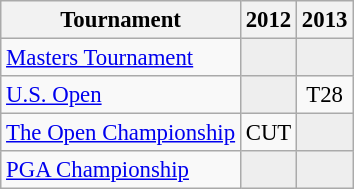<table class="wikitable" style="font-size:95%;text-align:center;">
<tr>
<th>Tournament</th>
<th>2012</th>
<th>2013</th>
</tr>
<tr>
<td align=left><a href='#'>Masters Tournament</a></td>
<td style="background:#eeeeee;"></td>
<td style="background:#eeeeee;"></td>
</tr>
<tr>
<td align=left><a href='#'>U.S. Open</a></td>
<td style="background:#eeeeee;"></td>
<td>T28</td>
</tr>
<tr>
<td align=left><a href='#'>The Open Championship</a></td>
<td>CUT</td>
<td style="background:#eeeeee;"></td>
</tr>
<tr>
<td align=left><a href='#'>PGA Championship</a></td>
<td style="background:#eeeeee;"></td>
<td style="background:#eeeeee;"></td>
</tr>
</table>
